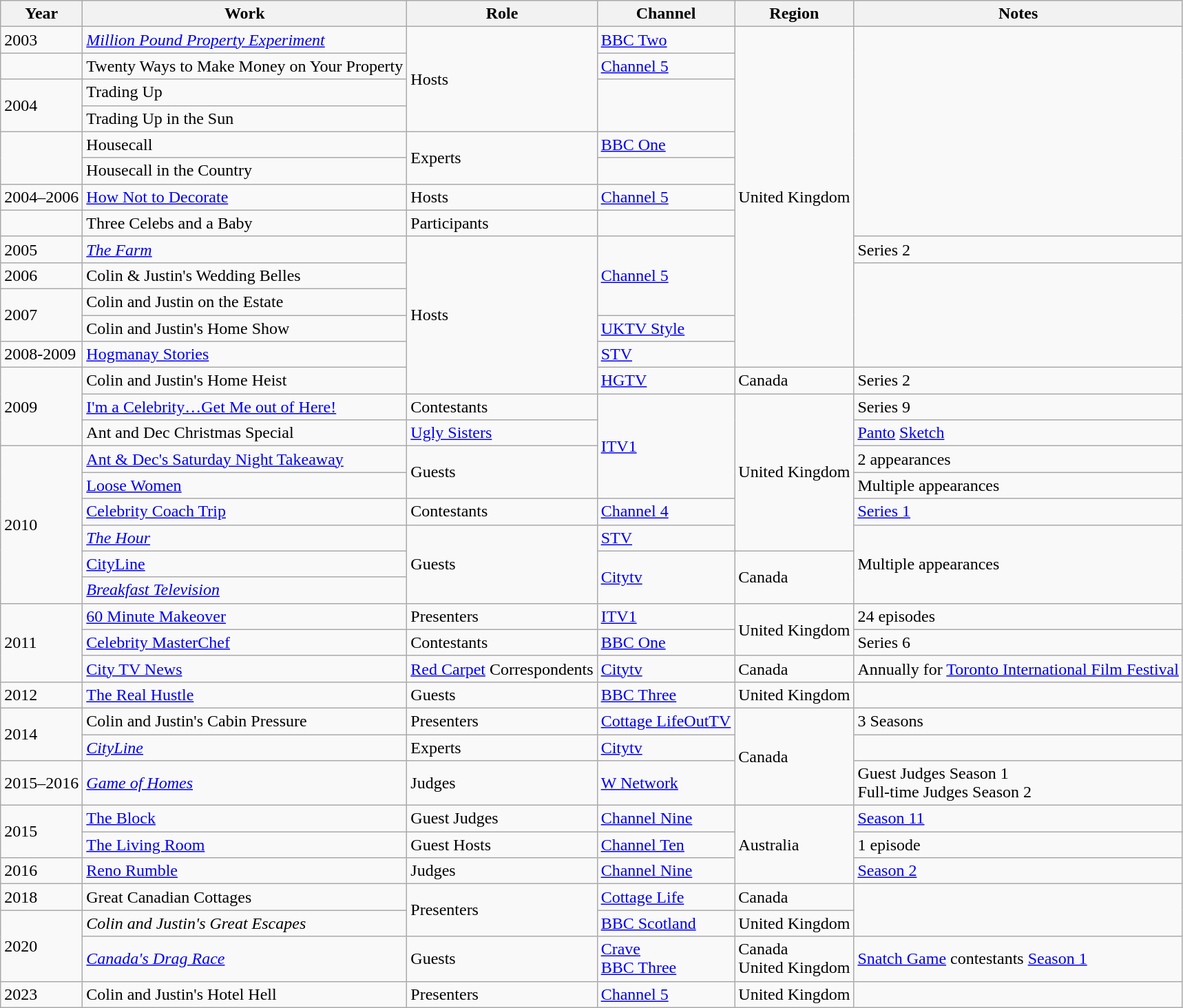<table class="wikitable sortable">
<tr>
<th>Year</th>
<th>Work</th>
<th>Role</th>
<th>Channel</th>
<th>Region</th>
<th>Notes</th>
</tr>
<tr>
<td>2003</td>
<td><em><a href='#'>Million Pound Property Experiment</a></em></td>
<td rowspan="4">Hosts</td>
<td><a href='#'>BBC Two</a></td>
<td rowspan="13">United Kingdom</td>
<td rowspan="8"></td>
</tr>
<tr>
<td></td>
<td>Twenty Ways to Make Money on Your Property</td>
<td><a href='#'>Channel 5</a></td>
</tr>
<tr>
<td rowspan="2">2004</td>
<td>Trading Up</td>
<td rowspan="2"></td>
</tr>
<tr>
<td>Trading Up in the Sun</td>
</tr>
<tr>
<td rowspan="2"></td>
<td>Housecall</td>
<td rowspan="2">Experts</td>
<td><a href='#'>BBC One</a></td>
</tr>
<tr>
<td>Housecall in the Country</td>
<td></td>
</tr>
<tr>
<td>2004–2006</td>
<td><a href='#'>How Not to Decorate</a></td>
<td>Hosts</td>
<td><a href='#'>Channel 5</a></td>
</tr>
<tr>
<td></td>
<td>Three Celebs and a Baby</td>
<td>Participants</td>
<td></td>
</tr>
<tr>
<td>2005</td>
<td><em><a href='#'>The Farm</a></em></td>
<td rowspan="6">Hosts</td>
<td rowspan="3"><a href='#'>Channel 5</a></td>
<td>Series 2</td>
</tr>
<tr>
<td>2006</td>
<td>Colin & Justin's Wedding Belles</td>
<td rowspan="4"></td>
</tr>
<tr>
<td rowspan="2">2007</td>
<td>Colin and Justin on the Estate</td>
</tr>
<tr>
<td>Colin and Justin's Home Show</td>
<td><a href='#'>UKTV Style</a></td>
</tr>
<tr>
<td>2008-2009</td>
<td><a href='#'>Hogmanay Stories</a></td>
<td><a href='#'>STV</a></td>
</tr>
<tr>
<td rowspan="3">2009</td>
<td>Colin and Justin's Home Heist</td>
<td><a href='#'>HGTV</a></td>
<td>Canada</td>
<td>Series 2</td>
</tr>
<tr>
<td><a href='#'>I'm a Celebrity…Get Me out of Here!</a></td>
<td>Contestants</td>
<td rowspan="4"><a href='#'>ITV1</a></td>
<td rowspan="6">United Kingdom</td>
<td>Series 9</td>
</tr>
<tr>
<td>Ant and Dec Christmas Special</td>
<td><a href='#'>Ugly Sisters</a></td>
<td><a href='#'>Panto</a> <a href='#'>Sketch</a></td>
</tr>
<tr>
<td rowspan="6">2010</td>
<td><a href='#'>Ant & Dec's Saturday Night Takeaway</a></td>
<td rowspan="2">Guests</td>
<td>2 appearances</td>
</tr>
<tr>
<td><a href='#'>Loose Women</a></td>
<td>Multiple appearances</td>
</tr>
<tr>
<td><a href='#'>Celebrity Coach Trip</a></td>
<td>Contestants</td>
<td><a href='#'>Channel 4</a></td>
<td><a href='#'>Series 1</a></td>
</tr>
<tr>
<td><em><a href='#'>The Hour</a></em></td>
<td rowspan="3">Guests</td>
<td><a href='#'>STV</a></td>
<td rowspan="3">Multiple appearances</td>
</tr>
<tr>
<td><a href='#'>CityLine</a></td>
<td rowspan="2"><a href='#'>Citytv</a></td>
<td rowspan="2">Canada</td>
</tr>
<tr>
<td><em><a href='#'>Breakfast Television</a></em></td>
</tr>
<tr>
<td rowspan="3">2011</td>
<td><a href='#'>60 Minute Makeover</a></td>
<td>Presenters</td>
<td><a href='#'>ITV1</a></td>
<td rowspan="2">United Kingdom</td>
<td>24 episodes</td>
</tr>
<tr>
<td><a href='#'>Celebrity MasterChef</a></td>
<td>Contestants</td>
<td><a href='#'>BBC One</a></td>
<td>Series 6</td>
</tr>
<tr>
<td><a href='#'>City TV News</a></td>
<td><a href='#'>Red Carpet</a> Correspondents</td>
<td><a href='#'>Citytv</a></td>
<td>Canada</td>
<td>Annually for <a href='#'>Toronto International Film Festival</a></td>
</tr>
<tr>
<td>2012</td>
<td><a href='#'>The Real Hustle</a></td>
<td>Guests</td>
<td><a href='#'>BBC Three</a></td>
<td>United Kingdom</td>
<td></td>
</tr>
<tr>
<td rowspan="2">2014</td>
<td>Colin and Justin's Cabin Pressure</td>
<td>Presenters</td>
<td><a href='#'>Cottage Life</a><a href='#'>OutTV</a></td>
<td rowspan="3">Canada</td>
<td>3 Seasons</td>
</tr>
<tr>
<td><em><a href='#'>CityLine</a></em></td>
<td>Experts</td>
<td><a href='#'>Citytv</a></td>
<td></td>
</tr>
<tr>
<td>2015–2016</td>
<td><em><a href='#'>Game of Homes</a></em></td>
<td>Judges</td>
<td><a href='#'>W Network</a></td>
<td>Guest Judges Season 1<br>Full-time Judges Season 2</td>
</tr>
<tr>
<td rowspan="2">2015</td>
<td><a href='#'>The Block</a></td>
<td>Guest Judges</td>
<td><a href='#'>Channel Nine</a></td>
<td rowspan="3">Australia</td>
<td><a href='#'>Season 11</a></td>
</tr>
<tr>
<td><a href='#'>The Living Room</a></td>
<td>Guest Hosts</td>
<td><a href='#'>Channel Ten</a></td>
<td>1 episode</td>
</tr>
<tr>
<td>2016</td>
<td><a href='#'>Reno Rumble</a></td>
<td>Judges</td>
<td><a href='#'>Channel Nine</a></td>
<td><a href='#'>Season 2</a></td>
</tr>
<tr>
<td>2018</td>
<td>Great Canadian Cottages</td>
<td rowspan="2">Presenters</td>
<td><a href='#'>Cottage Life</a></td>
<td>Canada</td>
<td rowspan="2"></td>
</tr>
<tr>
<td rowspan="2">2020</td>
<td><em>Colin and Justin's Great Escapes</em></td>
<td><a href='#'>BBC Scotland</a></td>
<td>United Kingdom</td>
</tr>
<tr>
<td><em><a href='#'>Canada's Drag Race</a></em></td>
<td>Guests</td>
<td><a href='#'>Crave</a><br><a href='#'>BBC Three</a></td>
<td>Canada<br>United Kingdom</td>
<td><a href='#'>Snatch Game</a> contestants <a href='#'>Season 1</a></td>
</tr>
<tr>
<td>2023</td>
<td>Colin and Justin's Hotel Hell</td>
<td>Presenters</td>
<td><a href='#'>Channel 5</a></td>
<td>United Kingdom</td>
<td></td>
</tr>
</table>
